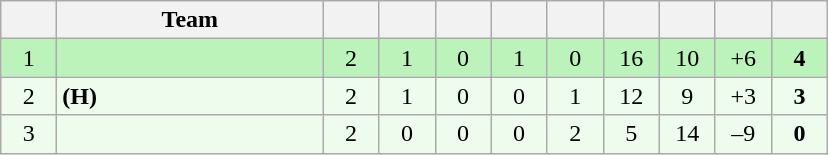<table class="wikitable" style="text-align: center; font-size: 100%;">
<tr>
<th width="30"></th>
<th width="170">Team</th>
<th width="30"></th>
<th width="30"></th>
<th width="30"></th>
<th width="30"></th>
<th width="30"></th>
<th width="30"></th>
<th width="30"></th>
<th width="30"></th>
<th width="30"></th>
</tr>
<tr style="background-color: #bbf3bb">
<td>1</td>
<td align="left"></td>
<td>2</td>
<td>1</td>
<td>0</td>
<td>1</td>
<td>0</td>
<td>16</td>
<td>10</td>
<td>+6</td>
<td><strong>4</strong></td>
</tr>
<tr style="background-color: #edfced">
<td>2</td>
<td align="left"> <strong>(H)</strong></td>
<td>2</td>
<td>1</td>
<td>0</td>
<td>0</td>
<td>1</td>
<td>12</td>
<td>9</td>
<td>+3</td>
<td><strong>3</strong></td>
</tr>
<tr style="background-color: #edfced">
<td>3</td>
<td align="left"></td>
<td>2</td>
<td>0</td>
<td>0</td>
<td>0</td>
<td>2</td>
<td>5</td>
<td>14</td>
<td>–9</td>
<td><strong>0</strong></td>
</tr>
</table>
